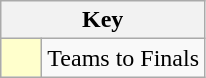<table class="wikitable" style="text-align: center;">
<tr>
<th colspan=2>Key</th>
</tr>
<tr>
<td style="background:#ffffcc; width:20px;"></td>
<td align=left>Teams to Finals</td>
</tr>
</table>
